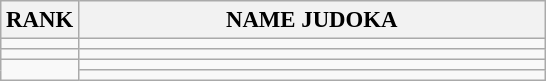<table class="wikitable" style="font-size:95%;">
<tr>
<th>RANK</th>
<th align="left" style="width: 20em">NAME JUDOKA</th>
</tr>
<tr>
<td align="center"></td>
<td></td>
</tr>
<tr>
<td align="center"></td>
<td></td>
</tr>
<tr>
<td rowspan=2 align="center"></td>
<td></td>
</tr>
<tr>
<td></td>
</tr>
</table>
